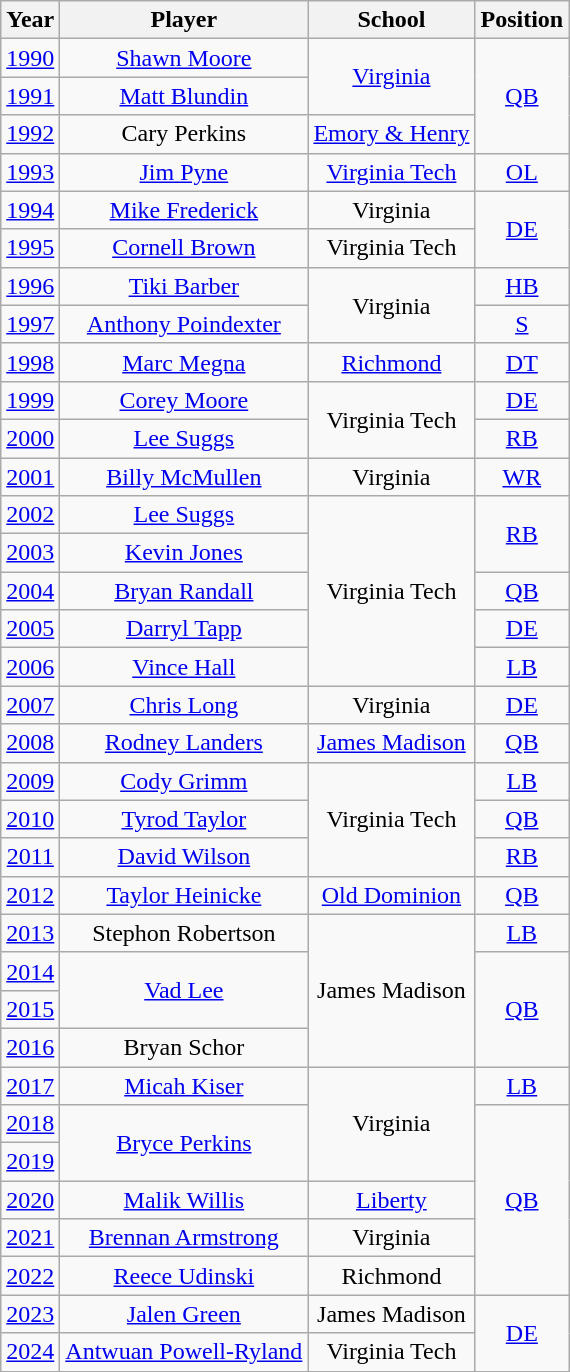<table class="wikitable sortable" style="text-align:center;" width="auto">
<tr>
<th>Year</th>
<th>Player</th>
<th>School</th>
<th>Position</th>
</tr>
<tr>
<td><a href='#'>1990</a></td>
<td><a href='#'>Shawn Moore</a></td>
<td rowspan="2"><a href='#'>Virginia</a></td>
<td rowspan="3"><a href='#'>QB</a></td>
</tr>
<tr>
<td><a href='#'>1991</a></td>
<td><a href='#'>Matt Blundin</a></td>
</tr>
<tr>
<td><a href='#'>1992</a></td>
<td>Cary Perkins</td>
<td><a href='#'>Emory & Henry</a></td>
</tr>
<tr>
<td><a href='#'>1993</a></td>
<td><a href='#'>Jim Pyne</a></td>
<td><a href='#'>Virginia Tech</a></td>
<td><a href='#'>OL</a></td>
</tr>
<tr>
<td><a href='#'>1994</a></td>
<td><a href='#'>Mike Frederick</a></td>
<td>Virginia</td>
<td rowspan="2"><a href='#'>DE</a></td>
</tr>
<tr>
<td><a href='#'>1995</a></td>
<td><a href='#'>Cornell Brown</a></td>
<td>Virginia Tech</td>
</tr>
<tr>
<td><a href='#'>1996</a></td>
<td><a href='#'>Tiki Barber</a></td>
<td rowspan="2">Virginia</td>
<td><a href='#'>HB</a></td>
</tr>
<tr>
<td><a href='#'>1997</a></td>
<td><a href='#'>Anthony Poindexter</a></td>
<td><a href='#'>S</a></td>
</tr>
<tr>
<td><a href='#'>1998</a></td>
<td><a href='#'>Marc Megna</a></td>
<td><a href='#'>Richmond</a></td>
<td><a href='#'>DT</a></td>
</tr>
<tr>
<td><a href='#'>1999</a></td>
<td><a href='#'>Corey Moore</a></td>
<td rowspan="2">Virginia Tech</td>
<td><a href='#'>DE</a></td>
</tr>
<tr>
<td><a href='#'>2000</a></td>
<td><a href='#'>Lee Suggs</a></td>
<td><a href='#'>RB</a></td>
</tr>
<tr>
<td><a href='#'>2001</a></td>
<td><a href='#'>Billy McMullen</a></td>
<td>Virginia</td>
<td><a href='#'>WR</a></td>
</tr>
<tr>
<td><a href='#'>2002</a></td>
<td><a href='#'>Lee Suggs</a></td>
<td rowspan="5">Virginia Tech</td>
<td rowspan="2"><a href='#'>RB</a></td>
</tr>
<tr>
<td><a href='#'>2003</a></td>
<td><a href='#'>Kevin Jones</a></td>
</tr>
<tr>
<td><a href='#'>2004</a></td>
<td><a href='#'>Bryan Randall</a></td>
<td><a href='#'>QB</a></td>
</tr>
<tr>
<td><a href='#'>2005</a></td>
<td><a href='#'>Darryl Tapp</a></td>
<td><a href='#'>DE</a></td>
</tr>
<tr>
<td><a href='#'>2006</a></td>
<td><a href='#'>Vince Hall</a></td>
<td><a href='#'>LB</a></td>
</tr>
<tr>
<td><a href='#'>2007</a></td>
<td><a href='#'>Chris Long</a></td>
<td>Virginia</td>
<td><a href='#'>DE</a></td>
</tr>
<tr>
<td><a href='#'>2008</a></td>
<td><a href='#'>Rodney Landers</a></td>
<td><a href='#'>James Madison</a></td>
<td><a href='#'>QB</a></td>
</tr>
<tr>
<td><a href='#'>2009</a></td>
<td><a href='#'>Cody Grimm</a></td>
<td rowspan="3">Virginia Tech</td>
<td><a href='#'>LB</a></td>
</tr>
<tr>
<td><a href='#'>2010</a></td>
<td><a href='#'>Tyrod Taylor</a></td>
<td><a href='#'>QB</a></td>
</tr>
<tr>
<td><a href='#'>2011</a></td>
<td><a href='#'>David Wilson</a></td>
<td><a href='#'>RB</a></td>
</tr>
<tr>
<td><a href='#'>2012</a></td>
<td><a href='#'>Taylor Heinicke</a></td>
<td><a href='#'>Old Dominion</a></td>
<td><a href='#'>QB</a></td>
</tr>
<tr>
<td><a href='#'>2013</a></td>
<td>Stephon Robertson</td>
<td rowspan="4">James Madison</td>
<td><a href='#'>LB</a></td>
</tr>
<tr>
<td><a href='#'>2014</a></td>
<td rowspan="2"><a href='#'>Vad Lee</a></td>
<td rowspan="3"><a href='#'>QB</a></td>
</tr>
<tr>
<td><a href='#'>2015</a></td>
</tr>
<tr>
<td><a href='#'>2016</a></td>
<td>Bryan Schor</td>
</tr>
<tr>
<td><a href='#'>2017</a></td>
<td><a href='#'>Micah Kiser</a></td>
<td rowspan="3">Virginia</td>
<td><a href='#'>LB</a></td>
</tr>
<tr>
<td><a href='#'>2018</a></td>
<td rowspan="2"><a href='#'>Bryce Perkins</a></td>
<td rowspan="5"><a href='#'>QB</a></td>
</tr>
<tr>
<td><a href='#'>2019</a></td>
</tr>
<tr>
<td><a href='#'>2020</a></td>
<td><a href='#'>Malik Willis</a></td>
<td><a href='#'>Liberty</a></td>
</tr>
<tr>
<td><a href='#'>2021</a></td>
<td><a href='#'>Brennan Armstrong</a></td>
<td>Virginia</td>
</tr>
<tr>
<td><a href='#'>2022</a></td>
<td><a href='#'>Reece Udinski</a></td>
<td>Richmond</td>
</tr>
<tr>
<td><a href='#'>2023</a></td>
<td><a href='#'>Jalen Green</a></td>
<td>James Madison</td>
<td rowspan="2"><a href='#'>DE</a></td>
</tr>
<tr>
<td><a href='#'>2024</a></td>
<td><a href='#'>Antwuan Powell-Ryland</a></td>
<td>Virginia Tech</td>
</tr>
</table>
